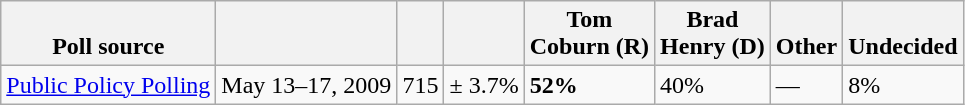<table class="wikitable">
<tr valign= bottom>
<th>Poll source</th>
<th></th>
<th></th>
<th></th>
<th>Tom<br>Coburn (R)</th>
<th>Brad<br>Henry (D)</th>
<th>Other</th>
<th>Undecided</th>
</tr>
<tr>
<td><a href='#'>Public Policy Polling</a></td>
<td>May 13–17, 2009</td>
<td>715</td>
<td>± 3.7%</td>
<td><strong>52%</strong></td>
<td>40%</td>
<td>—</td>
<td>8%</td>
</tr>
</table>
